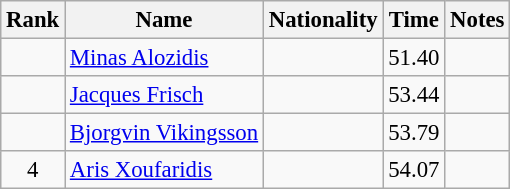<table class="wikitable sortable" style="text-align:center; font-size:95%">
<tr>
<th>Rank</th>
<th>Name</th>
<th>Nationality</th>
<th>Time</th>
<th>Notes</th>
</tr>
<tr>
<td></td>
<td align=left><a href='#'>Minas Alozidis</a></td>
<td align=left></td>
<td>51.40</td>
<td></td>
</tr>
<tr>
<td></td>
<td align=left><a href='#'>Jacques Frisch</a></td>
<td align=left></td>
<td>53.44</td>
<td></td>
</tr>
<tr>
<td></td>
<td align=left><a href='#'>Bjorgvin Vikingsson</a></td>
<td align=left></td>
<td>53.79</td>
<td></td>
</tr>
<tr>
<td>4</td>
<td align=left><a href='#'>Aris Xoufaridis</a></td>
<td align=left></td>
<td>54.07</td>
<td></td>
</tr>
</table>
